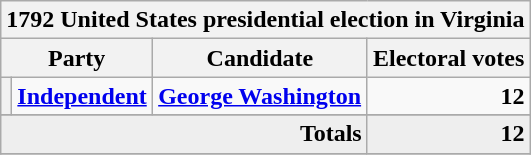<table class="wikitable">
<tr>
<th colspan="4">1792 United States presidential election in Virginia</th>
</tr>
<tr>
<th colspan="2">Party</th>
<th>Candidate</th>
<th>Electoral votes</th>
</tr>
<tr>
<th></th>
<td><a href='#'><strong>Independent</strong></a></td>
<td><strong><a href='#'>George Washington</a></strong></td>
<td align="right"><strong>12</strong></td>
</tr>
<tr>
</tr>
<tr bgcolor="#EEEEEE">
<td colspan="3" align="right"><strong>Totals</strong></td>
<td align="right"><strong>12</strong></td>
</tr>
<tr>
</tr>
</table>
